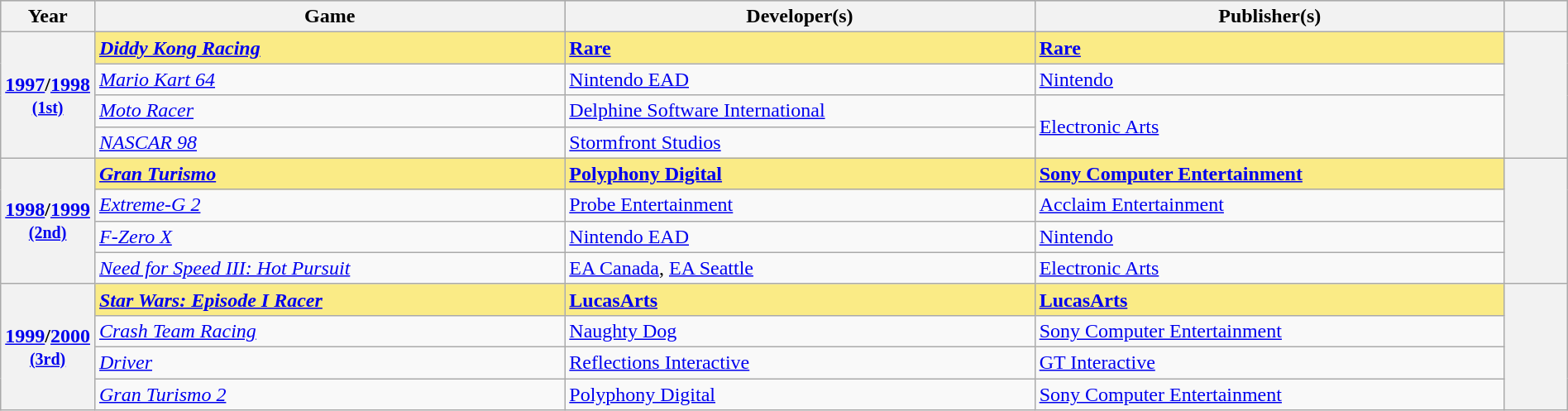<table class="wikitable sortable" rowspan=2 style="width:100%">
<tr style="background:#bebebe;">
<th scope="col" style="width:6%;">Year</th>
<th scope="col" style="width:30%;">Game</th>
<th scope="col" style="width:30%;">Developer(s)</th>
<th scope="col" style="width:30%;">Publisher(s)</th>
<th scope="col" style="width:4%;" class="unsortable"></th>
</tr>
<tr>
<th scope="row" rowspan="4" style="text-align:center"><a href='#'>1997</a>/<a href='#'>1998</a> <br><small><a href='#'>(1st)</a> </small></th>
<td style="background:#FAEB86"><strong><em><a href='#'>Diddy Kong Racing</a></em></strong></td>
<td style="background:#FAEB86"><strong><a href='#'>Rare</a></strong></td>
<td style="background:#FAEB86"><strong><a href='#'>Rare</a></strong></td>
<th scope="row" rowspan="4" style="text-align;center;"></th>
</tr>
<tr>
<td><em><a href='#'>Mario Kart 64</a></em></td>
<td><a href='#'>Nintendo EAD</a></td>
<td><a href='#'>Nintendo</a></td>
</tr>
<tr>
<td><em><a href='#'>Moto Racer</a></em></td>
<td><a href='#'>Delphine Software International</a></td>
<td rowspan=2><a href='#'>Electronic Arts</a></td>
</tr>
<tr>
<td><em><a href='#'>NASCAR 98</a></em></td>
<td><a href='#'>Stormfront Studios</a></td>
</tr>
<tr>
<th scope="row" rowspan="4" style="text-align:center"><a href='#'>1998</a>/<a href='#'>1999</a> <br><small><a href='#'>(2nd)</a> </small></th>
<td style="background:#FAEB86"><strong><em><a href='#'>Gran Turismo</a></em></strong></td>
<td style="background:#FAEB86"><strong><a href='#'>Polyphony Digital</a></strong></td>
<td style="background:#FAEB86"><strong><a href='#'>Sony Computer Entertainment</a></strong></td>
<th scope="row" rowspan="4" style="text-align;center;"></th>
</tr>
<tr>
<td><em><a href='#'>Extreme-G 2</a></em></td>
<td><a href='#'>Probe Entertainment</a></td>
<td><a href='#'>Acclaim Entertainment</a></td>
</tr>
<tr>
<td><em><a href='#'>F-Zero X</a></em></td>
<td><a href='#'>Nintendo EAD</a></td>
<td><a href='#'>Nintendo</a></td>
</tr>
<tr>
<td><em><a href='#'>Need for Speed III: Hot Pursuit</a></em></td>
<td><a href='#'>EA Canada</a>, <a href='#'>EA Seattle</a></td>
<td><a href='#'>Electronic Arts</a></td>
</tr>
<tr>
<th scope="row" rowspan="4" style="text-align:center"><a href='#'>1999</a>/<a href='#'>2000</a> <br><small><a href='#'>(3rd)</a> </small></th>
<td style="background:#FAEB86"><strong><em><a href='#'>Star Wars: Episode I Racer</a></em></strong></td>
<td style="background:#FAEB86"><strong><a href='#'>LucasArts</a></strong></td>
<td style="background:#FAEB86"><strong><a href='#'>LucasArts</a></strong></td>
<th scope="row" rowspan="4" style="text-align;center;"></th>
</tr>
<tr>
<td><em><a href='#'>Crash Team Racing</a></em></td>
<td><a href='#'>Naughty Dog</a></td>
<td><a href='#'>Sony Computer Entertainment</a></td>
</tr>
<tr>
<td><em><a href='#'>Driver</a></em></td>
<td><a href='#'>Reflections Interactive</a></td>
<td><a href='#'>GT Interactive</a></td>
</tr>
<tr>
<td><em><a href='#'>Gran Turismo 2</a></em></td>
<td><a href='#'>Polyphony Digital</a></td>
<td><a href='#'>Sony Computer Entertainment</a></td>
</tr>
</table>
